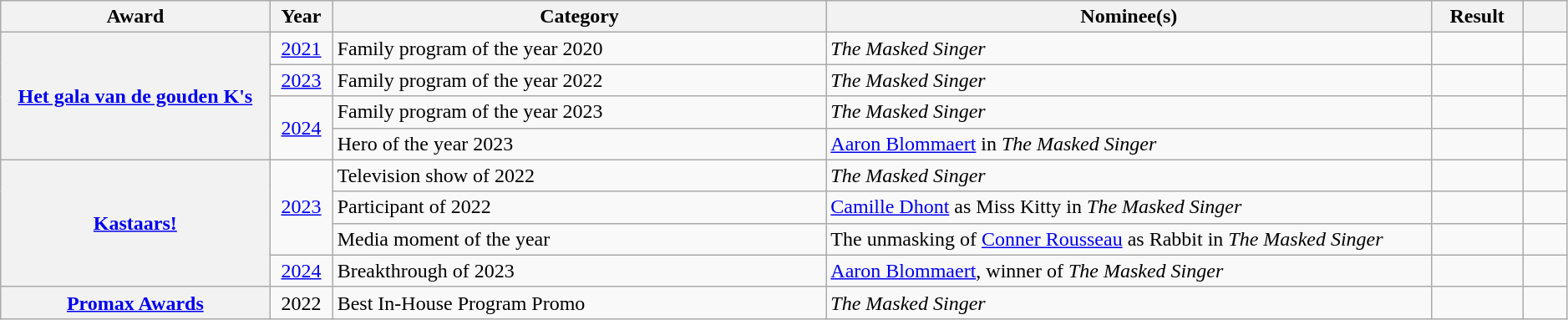<table class="wikitable sortable plainrowheaders" style="width:99%;">
<tr>
<th scope="col" style="width:12%;">Award</th>
<th scope="col" style="width:2%;">Year</th>
<th scope="col" style="width:22%;">Category</th>
<th scope="col" style="width:27%;">Nominee(s)</th>
<th scope="col" style="width:4%;">Result</th>
<th scope="col" style="width:2%;" class="unsortable"></th>
</tr>
<tr>
<th scope="row" rowspan="4"><a href='#'>Het gala van de gouden K's</a></th>
<td style="text-align:center;"><a href='#'>2021</a></td>
<td>Family program of the year 2020</td>
<td data-sort-value="Masked Singer, The"><em>The Masked Singer</em></td>
<td></td>
<td style=text-align:center;"></td>
</tr>
<tr>
<td style="text-align:center;"><a href='#'>2023</a></td>
<td>Family program of the year 2022</td>
<td data-sort-value="Masked Singer, The"><em>The Masked Singer</em></td>
<td></td>
<td style=text-align:center;"></td>
</tr>
<tr>
<td style="text-align:center;" rowspan="2"><a href='#'>2024</a></td>
<td>Family program of the year 2023</td>
<td data-sort-value="Masked Singer, The"><em>The Masked Singer</em></td>
<td></td>
<td style=text-align:center;"></td>
</tr>
<tr>
<td>Hero of the year 2023</td>
<td data-sort-value="Masked Singer, The"><a href='#'>Aaron Blommaert</a> in <em>The Masked Singer</em></td>
<td></td>
<td style=text-align:center;"></td>
</tr>
<tr>
<th scope="row" rowspan="4"><a href='#'>Kastaars!</a></th>
<td style="text-align:center;" rowspan="3"><a href='#'>2023</a></td>
<td>Television show of 2022</td>
<td data-sort-value="Masked Singer, The"><em>The Masked Singer</em></td>
<td></td>
<td style=text-align:center;"></td>
</tr>
<tr>
<td>Participant of 2022</td>
<td data-sort-value="Masked Singer, The"><a href='#'>Camille Dhont</a> as Miss Kitty in <em>The Masked Singer</em></td>
<td></td>
<td style=text-align:center;"></td>
</tr>
<tr>
<td>Media moment of the year</td>
<td data-sort-value="Masked Singer, The">The unmasking of <a href='#'>Conner Rousseau</a> as Rabbit in <em>The Masked Singer</em></td>
<td></td>
<td style=text-align:center;"></td>
</tr>
<tr>
<td style="text-align:center;" rowspan="1"><a href='#'>2024</a></td>
<td>Breakthrough of 2023</td>
<td data-sort-value="Masked Singer, The"><a href='#'>Aaron Blommaert</a>, winner of <em>The Masked Singer</em></td>
<td></td>
<td style=text-align:center;"></td>
</tr>
<tr>
<th scope="row"><a href='#'>Promax Awards</a></th>
<td style="text-align:center;">2022</td>
<td>Best In-House Program Promo</td>
<td data-sort-value="Masked Singer, The"><em>The Masked Singer</em></td>
<td></td>
<td style=text-align:center;"></td>
</tr>
</table>
